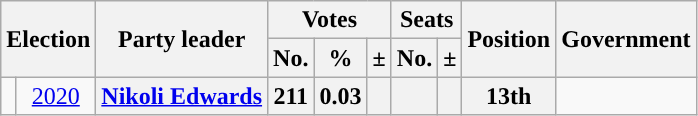<table class="wikitable" style="text-align:center">
<tr>
<th colspan="2" rowspan="2"><strong>Election</strong></th>
<th rowspan="2"><strong>Party leader</strong></th>
<th colspan="3">Votes</th>
<th colspan="2">Seats</th>
<th rowspan="2"><strong>Position</strong></th>
<th rowspan="2">Government</th>
</tr>
<tr>
<th>No.</th>
<th><strong>%</strong></th>
<th>±</th>
<th><strong>No.</strong></th>
<th>±</th>
</tr>
<tr>
<td></td>
<td><a href='#'>2020</a></td>
<th><a href='#'>Nikoli Edwards</a></th>
<th>211</th>
<th>0.03</th>
<th></th>
<th></th>
<th></th>
<th>13th</th>
<td></td>
</tr>
</table>
